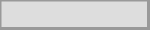<table align="right" cellpadding="0" cellspacing="0" style="margin: 0 0 1em 1em; width: 100px; font-size: 90%; border: 1px solid #999; border-right-width: 2px; border-bottom-width: 2px; background-color: #DDDDDD;">
<tr>
<td><br></td>
</tr>
</table>
